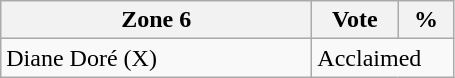<table class="wikitable">
<tr>
<th width="200px">Zone 6</th>
<th width="50px">Vote</th>
<th width="30px">%</th>
</tr>
<tr>
<td>Diane Doré (X)</td>
<td colspan="2">Acclaimed</td>
</tr>
</table>
